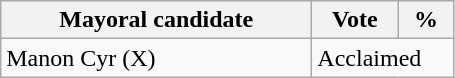<table class="wikitable">
<tr>
<th bgcolor="#DDDDFF" width="200px">Mayoral candidate</th>
<th bgcolor="#DDDDFF" width="50px">Vote</th>
<th bgcolor="#DDDDFF"  width="30px">%</th>
</tr>
<tr>
<td>Manon Cyr (X)</td>
<td colspan="2">Acclaimed</td>
</tr>
</table>
